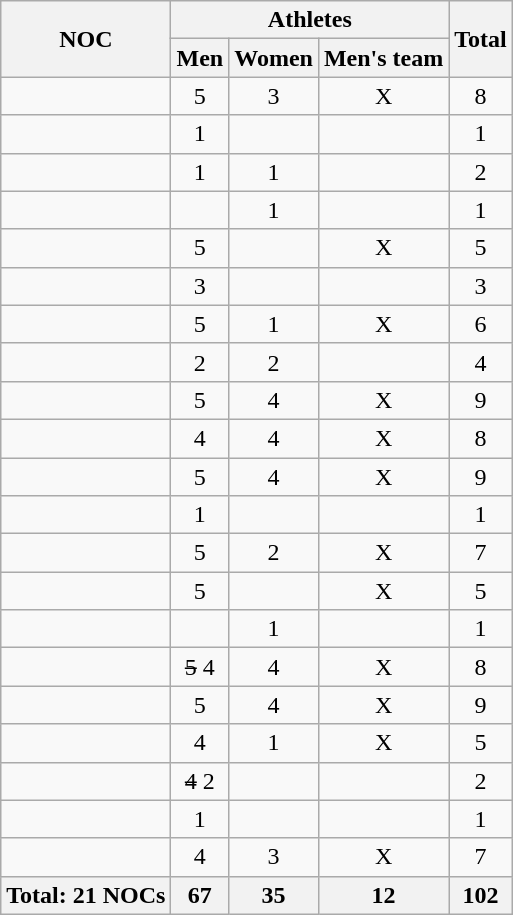<table class="wikitable sortable" style="text-align:center;">
<tr>
<th rowspan=2>NOC</th>
<th colspan=3>Athletes</th>
<th rowspan=2>Total</th>
</tr>
<tr>
<th>Men</th>
<th>Women</th>
<th>Men's team</th>
</tr>
<tr>
<td align=left></td>
<td>5</td>
<td>3</td>
<td>X</td>
<td>8</td>
</tr>
<tr>
<td align=left></td>
<td>1</td>
<td></td>
<td></td>
<td>1</td>
</tr>
<tr>
<td align=left></td>
<td>1</td>
<td>1</td>
<td></td>
<td>2</td>
</tr>
<tr>
<td align=left></td>
<td></td>
<td>1</td>
<td></td>
<td>1</td>
</tr>
<tr>
<td align=left></td>
<td>5</td>
<td></td>
<td>X</td>
<td>5</td>
</tr>
<tr>
<td align=left></td>
<td>3</td>
<td></td>
<td></td>
<td>3</td>
</tr>
<tr>
<td align=left></td>
<td>5</td>
<td>1</td>
<td>X</td>
<td>6</td>
</tr>
<tr>
<td align=left></td>
<td>2</td>
<td>2</td>
<td></td>
<td>4</td>
</tr>
<tr>
<td align=left></td>
<td>5</td>
<td>4</td>
<td>X</td>
<td>9</td>
</tr>
<tr>
<td align=left></td>
<td>4</td>
<td>4</td>
<td>X</td>
<td>8</td>
</tr>
<tr>
<td align=left></td>
<td>5</td>
<td>4</td>
<td>X</td>
<td>9</td>
</tr>
<tr>
<td align=left></td>
<td>1</td>
<td></td>
<td></td>
<td>1</td>
</tr>
<tr>
<td align=left></td>
<td>5</td>
<td>2</td>
<td>X</td>
<td>7</td>
</tr>
<tr>
<td align=left></td>
<td>5</td>
<td></td>
<td>X</td>
<td>5</td>
</tr>
<tr>
<td align=left></td>
<td></td>
<td>1</td>
<td></td>
<td>1</td>
</tr>
<tr>
<td align=left></td>
<td><s>5</s>  4</td>
<td>4</td>
<td>X</td>
<td>8</td>
</tr>
<tr>
<td align=left></td>
<td>5</td>
<td>4</td>
<td>X</td>
<td>9</td>
</tr>
<tr>
<td align=left></td>
<td>4</td>
<td>1</td>
<td>X</td>
<td>5</td>
</tr>
<tr>
<td align=left></td>
<td><s>4</s> 2</td>
<td></td>
<td></td>
<td>2</td>
</tr>
<tr>
<td align=left></td>
<td>1</td>
<td></td>
<td></td>
<td>1</td>
</tr>
<tr>
<td align=left></td>
<td>4</td>
<td>3</td>
<td>X</td>
<td>7</td>
</tr>
<tr>
<th>Total: 21 NOCs</th>
<th>67</th>
<th>35</th>
<th>12</th>
<th>102</th>
</tr>
</table>
